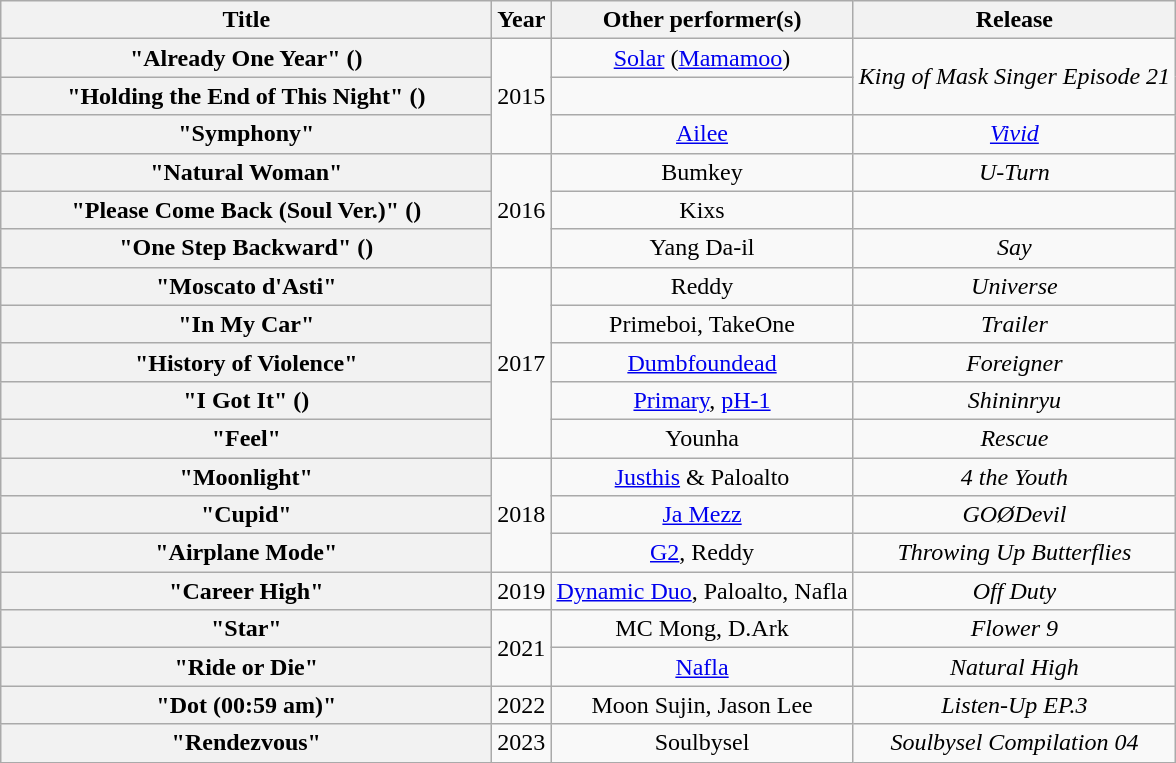<table class="wikitable plainrowheaders" style="text-align:center;" border="1">
<tr>
<th scope="col" style="width:20em;">Title</th>
<th scope="col">Year</th>
<th scope="col">Other performer(s)</th>
<th scope="col">Release</th>
</tr>
<tr>
<th scope="row">"Already One Year" ()</th>
<td rowspan="3">2015</td>
<td><a href='#'>Solar</a> (<a href='#'>Mamamoo</a>)</td>
<td rowspan="2"><em>King of Mask Singer Episode 21</em></td>
</tr>
<tr>
<th scope="row">"Holding the End of This Night" ()</th>
<td></td>
</tr>
<tr>
<th scope="row">"Symphony"</th>
<td><a href='#'>Ailee</a></td>
<td><em><a href='#'>Vivid</a></em></td>
</tr>
<tr>
<th scope="row">"Natural Woman"</th>
<td rowspan="3">2016</td>
<td>Bumkey</td>
<td><em>U-Turn</em></td>
</tr>
<tr>
<th scope="row">"Please Come Back (Soul Ver.)" ()</th>
<td>Kixs</td>
<td></td>
</tr>
<tr>
<th scope="row">"One Step Backward" ()</th>
<td>Yang Da-il</td>
<td><em>Say</em></td>
</tr>
<tr>
<th scope="row">"Moscato d'Asti"</th>
<td rowspan="5">2017</td>
<td>Reddy</td>
<td><em>Universe</em></td>
</tr>
<tr>
<th scope="row">"In My Car"</th>
<td>Primeboi, TakeOne</td>
<td><em>Trailer</em></td>
</tr>
<tr>
<th scope="row">"History of Violence"</th>
<td><a href='#'>Dumbfoundead</a></td>
<td><em>Foreigner</em></td>
</tr>
<tr>
<th scope="row">"I Got It" ()</th>
<td><a href='#'>Primary</a>, <a href='#'>pH-1</a></td>
<td><em>Shininryu</em></td>
</tr>
<tr>
<th scope="row">"Feel"</th>
<td>Younha</td>
<td><em>Rescue</em></td>
</tr>
<tr>
<th scope="row">"Moonlight"</th>
<td rowspan="3">2018</td>
<td><a href='#'>Justhis</a> & Paloalto</td>
<td><em>4 the Youth</em></td>
</tr>
<tr>
<th scope="row">"Cupid"</th>
<td><a href='#'>Ja Mezz</a></td>
<td><em>GOØDevil</em></td>
</tr>
<tr>
<th scope="row">"Airplane Mode"</th>
<td><a href='#'>G2</a>, Reddy</td>
<td><em>Throwing Up Butterflies</em></td>
</tr>
<tr>
<th scope="row">"Career High"</th>
<td>2019</td>
<td><a href='#'>Dynamic Duo</a>, Paloalto, Nafla</td>
<td><em>Off Duty</em></td>
</tr>
<tr>
<th scope="row">"Star"</th>
<td rowspan="2">2021</td>
<td>MC Mong, D.Ark</td>
<td><em>Flower 9</em></td>
</tr>
<tr>
<th scope="row">"Ride or Die"</th>
<td><a href='#'>Nafla</a></td>
<td><em>Natural High</em></td>
</tr>
<tr>
<th scope="row">"Dot (00:59 am)"</th>
<td>2022</td>
<td>Moon Sujin, Jason Lee</td>
<td><em>Listen-Up EP.3</em></td>
</tr>
<tr>
<th scope="row">"Rendezvous"</th>
<td>2023</td>
<td>Soulbysel</td>
<td><em>Soulbysel Compilation 04</em></td>
</tr>
</table>
